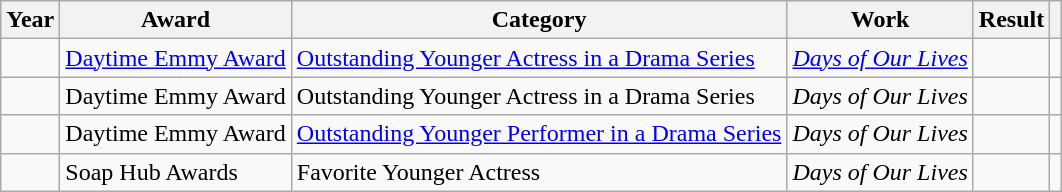<table class="wikitable sortable plainrowheaders">
<tr>
<th>Year</th>
<th>Award</th>
<th>Category</th>
<th>Work</th>
<th>Result</th>
<th scope="col" class="unsortable"></th>
</tr>
<tr>
<td></td>
<td><a href='#'>Daytime Emmy Award</a></td>
<td><a href='#'>Outstanding Younger Actress in a Drama Series</a></td>
<td><em><a href='#'>Days of Our Lives</a></em></td>
<td></td>
<td></td>
</tr>
<tr>
<td></td>
<td>Daytime Emmy Award</td>
<td>Outstanding Younger Actress in a Drama Series</td>
<td><em>Days of Our Lives</em></td>
<td></td>
<td></td>
</tr>
<tr>
<td></td>
<td>Daytime Emmy Award</td>
<td><a href='#'>Outstanding Younger Performer in a Drama Series</a></td>
<td><em>Days of Our Lives</em></td>
<td></td>
<td></td>
</tr>
<tr>
<td></td>
<td>Soap Hub Awards</td>
<td>Favorite Younger Actress</td>
<td><em>Days of Our Lives</em></td>
<td></td>
<td></td>
</tr>
</table>
